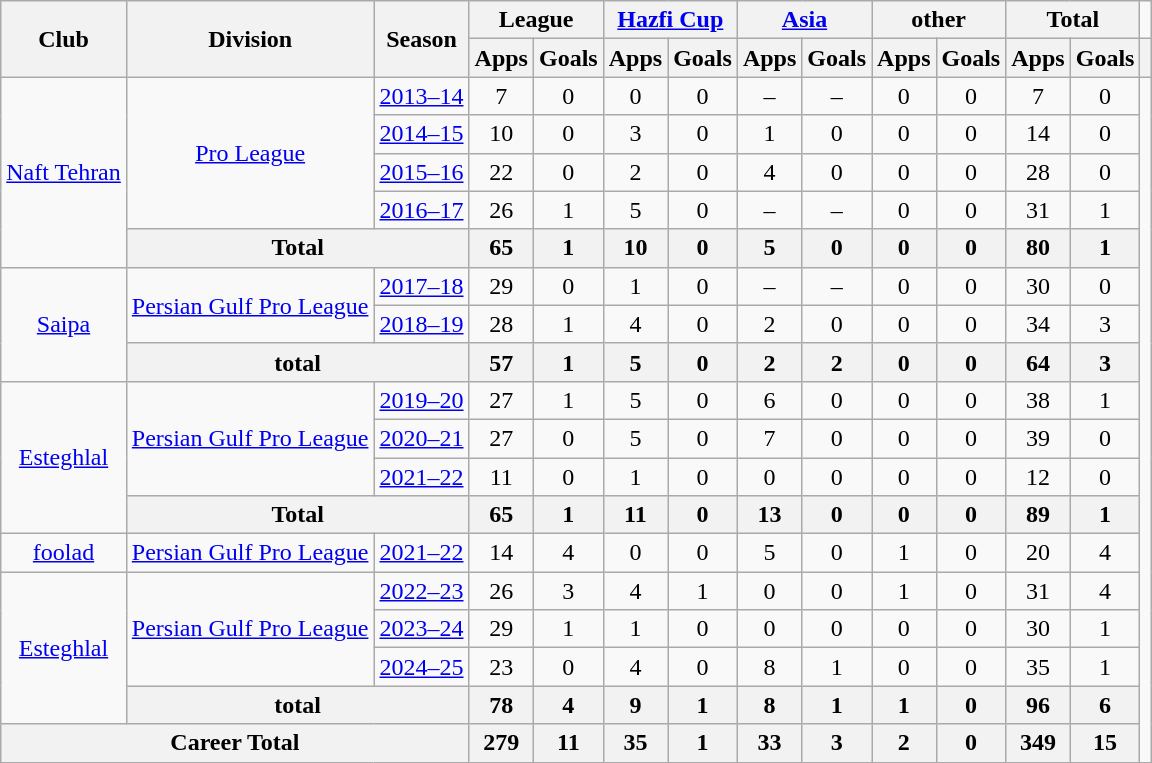<table class="wikitable" style="text-align: center;">
<tr>
<th rowspan="2">Club</th>
<th rowspan="2">Division</th>
<th rowspan="2">Season</th>
<th colspan="2">League</th>
<th colspan="2"><a href='#'>Hazfi Cup</a></th>
<th colspan="2"><a href='#'>Asia</a></th>
<th colspan="2">other</th>
<th colspan="2">Total</th>
</tr>
<tr>
<th>Apps</th>
<th>Goals</th>
<th>Apps</th>
<th>Goals</th>
<th>Apps</th>
<th>Goals</th>
<th>Apps</th>
<th>Goals</th>
<th>Apps</th>
<th>Goals</th>
<th></th>
</tr>
<tr>
<td rowspan="5"><a href='#'>Naft Tehran</a></td>
<td rowspan="4"><a href='#'>Pro League</a></td>
<td><a href='#'>2013–14</a></td>
<td>7</td>
<td>0</td>
<td>0</td>
<td>0</td>
<td>–</td>
<td>–</td>
<td>0</td>
<td>0</td>
<td>7</td>
<td>0</td>
</tr>
<tr>
<td><a href='#'>2014–15</a></td>
<td>10</td>
<td>0</td>
<td>3</td>
<td>0</td>
<td>1</td>
<td>0</td>
<td>0</td>
<td>0</td>
<td>14</td>
<td>0</td>
</tr>
<tr>
<td><a href='#'>2015–16</a></td>
<td>22</td>
<td>0</td>
<td>2</td>
<td>0</td>
<td>4</td>
<td>0</td>
<td>0</td>
<td>0</td>
<td>28</td>
<td>0</td>
</tr>
<tr>
<td><a href='#'>2016–17</a></td>
<td>26</td>
<td>1</td>
<td>5</td>
<td>0</td>
<td>–</td>
<td>–</td>
<td>0</td>
<td>0</td>
<td>31</td>
<td>1</td>
</tr>
<tr>
<th colspan="2">Total</th>
<th>65</th>
<th>1</th>
<th>10</th>
<th>0</th>
<th>5</th>
<th>0</th>
<th>0</th>
<th>0</th>
<th>80</th>
<th>1</th>
</tr>
<tr>
<td rowspan="3"><a href='#'>Saipa</a></td>
<td rowspan="2"><a href='#'>Persian Gulf Pro League</a></td>
<td><a href='#'>2017–18</a></td>
<td>29</td>
<td>0</td>
<td>1</td>
<td>0</td>
<td>–</td>
<td>–</td>
<td>0</td>
<td>0</td>
<td>30</td>
<td>0</td>
</tr>
<tr>
<td><a href='#'>2018–19</a></td>
<td>28</td>
<td>1</td>
<td>4</td>
<td>0</td>
<td>2</td>
<td>0</td>
<td>0</td>
<td>0</td>
<td>34</td>
<td>3</td>
</tr>
<tr>
<th colspan="2">total</th>
<th>57</th>
<th>1</th>
<th>5</th>
<th>0</th>
<th>2</th>
<th>2</th>
<th>0</th>
<th>0</th>
<th>64</th>
<th>3</th>
</tr>
<tr>
<td rowspan="4"><a href='#'>Esteghlal</a></td>
<td rowspan="3"><a href='#'>Persian Gulf Pro League</a></td>
<td><a href='#'>2019–20</a></td>
<td>27</td>
<td>1</td>
<td>5</td>
<td>0</td>
<td>6</td>
<td>0</td>
<td>0</td>
<td>0</td>
<td>38</td>
<td>1</td>
</tr>
<tr>
<td><a href='#'>2020–21</a></td>
<td>27</td>
<td>0</td>
<td>5</td>
<td>0</td>
<td>7</td>
<td>0</td>
<td>0</td>
<td>0</td>
<td>39</td>
<td>0</td>
</tr>
<tr>
<td><a href='#'>2021–22</a></td>
<td>11</td>
<td>0</td>
<td>1</td>
<td>0</td>
<td>0</td>
<td>0</td>
<td>0</td>
<td>0</td>
<td>12</td>
<td>0</td>
</tr>
<tr>
<th colspan="2">Total</th>
<th>65</th>
<th>1</th>
<th>11</th>
<th>0</th>
<th>13</th>
<th>0</th>
<th>0</th>
<th>0</th>
<th>89</th>
<th>1</th>
</tr>
<tr>
<td><a href='#'>foolad</a></td>
<td><a href='#'>Persian Gulf Pro League</a></td>
<td><a href='#'>2021–22</a></td>
<td>14</td>
<td>4</td>
<td>0</td>
<td>0</td>
<td>5</td>
<td>0</td>
<td>1</td>
<td>0</td>
<td>20</td>
<td>4</td>
</tr>
<tr>
<td rowspan="4"><a href='#'>Esteghlal</a></td>
<td rowspan="3"><a href='#'>Persian Gulf Pro League</a></td>
<td><a href='#'>2022–23</a></td>
<td>26</td>
<td>3</td>
<td>4</td>
<td>1</td>
<td>0</td>
<td>0</td>
<td>1</td>
<td>0</td>
<td>31</td>
<td>4</td>
</tr>
<tr>
<td><a href='#'>2023–24</a></td>
<td>29</td>
<td>1</td>
<td>1</td>
<td>0</td>
<td>0</td>
<td>0</td>
<td>0</td>
<td>0</td>
<td>30</td>
<td>1</td>
</tr>
<tr>
<td><a href='#'>2024–25</a></td>
<td>23</td>
<td>0</td>
<td>4</td>
<td>0</td>
<td>8</td>
<td>1</td>
<td>0</td>
<td>0</td>
<td>35</td>
<td>1</td>
</tr>
<tr>
<th colspan="2">total</th>
<th>78</th>
<th>4</th>
<th>9</th>
<th>1</th>
<th>8</th>
<th>1</th>
<th>1</th>
<th>0</th>
<th>96</th>
<th>6</th>
</tr>
<tr>
<th colspan="3">Career Total</th>
<th>279</th>
<th>11</th>
<th>35</th>
<th>1</th>
<th>33</th>
<th>3</th>
<th>2</th>
<th>0</th>
<th>349</th>
<th>15</th>
</tr>
</table>
